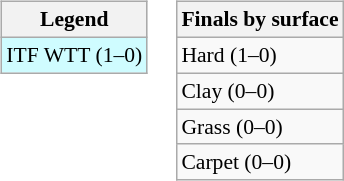<table>
<tr style="vertical-align:top">
<td><br><table class=wikitable style=font-size:90%>
<tr>
<th>Legend</th>
</tr>
<tr style="background:#cffcff">
<td>ITF WTT (1–0)</td>
</tr>
</table>
</td>
<td><br><table class=wikitable style=font-size:90%>
<tr>
<th>Finals by surface</th>
</tr>
<tr>
<td>Hard (1–0)</td>
</tr>
<tr>
<td>Clay (0–0)</td>
</tr>
<tr>
<td>Grass (0–0)</td>
</tr>
<tr>
<td>Carpet (0–0)</td>
</tr>
</table>
</td>
</tr>
</table>
